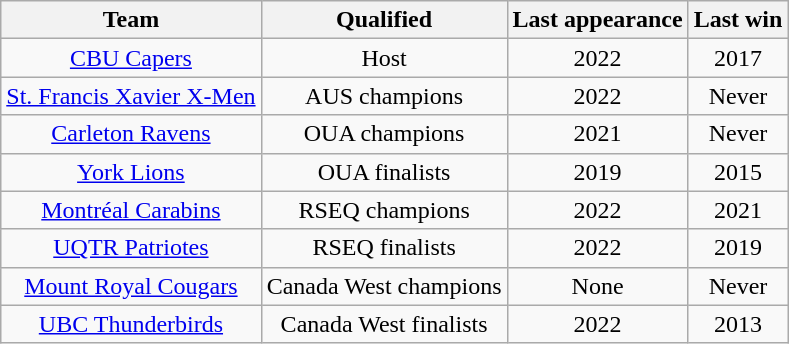<table class="wikitable sortable">
<tr>
<th align="left">Team</th>
<th align="left">Qualified</th>
<th>Last appearance</th>
<th>Last win</th>
</tr>
<tr align="center">
<td><a href='#'>CBU Capers</a></td>
<td>Host</td>
<td>2022</td>
<td>2017</td>
</tr>
<tr align="center">
<td><a href='#'>St. Francis Xavier X-Men</a></td>
<td>AUS champions</td>
<td>2022</td>
<td>Never</td>
</tr>
<tr align="center">
<td><a href='#'>Carleton Ravens</a></td>
<td>OUA champions</td>
<td>2021</td>
<td>Never</td>
</tr>
<tr align="center">
<td><a href='#'>York Lions</a></td>
<td>OUA finalists</td>
<td>2019</td>
<td>2015</td>
</tr>
<tr align="center">
<td><a href='#'>Montréal Carabins</a></td>
<td>RSEQ champions</td>
<td>2022</td>
<td>2021</td>
</tr>
<tr align="center">
<td><a href='#'>UQTR Patriotes</a></td>
<td>RSEQ finalists</td>
<td>2022</td>
<td>2019</td>
</tr>
<tr align="center">
<td><a href='#'>Mount Royal Cougars</a></td>
<td>Canada West champions</td>
<td>None</td>
<td>Never</td>
</tr>
<tr align="center">
<td><a href='#'>UBC Thunderbirds</a></td>
<td>Canada West finalists</td>
<td>2022</td>
<td>2013</td>
</tr>
</table>
